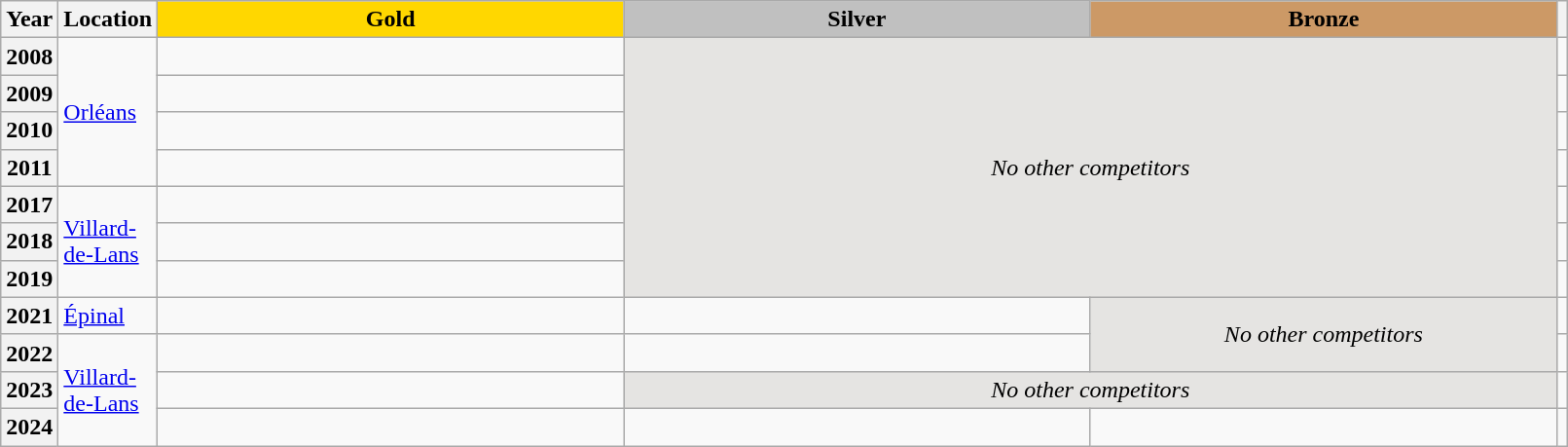<table class="wikitable unsortable" style="text-align:left; width:85%">
<tr>
<th scope="col" style="text-align:center">Year</th>
<th scope="col" style="text-align:center">Location</th>
<td scope="col" style="text-align:center; width:30%; background:gold"><strong>Gold</strong></td>
<td scope="col" style="text-align:center; width:30%; background:silver"><strong>Silver</strong></td>
<td scope="col" style="text-align:center; width:30%; background:#c96"><strong>Bronze</strong></td>
<th scope="col" style="text-align:center"></th>
</tr>
<tr>
<th scope="row">2008</th>
<td rowspan="4"><a href='#'>Orléans</a></td>
<td></td>
<td colspan="2" rowspan="7" align="center" bgcolor="e5e4e2"><em>No other competitors</em></td>
<td></td>
</tr>
<tr>
<th scope="row">2009</th>
<td></td>
<td></td>
</tr>
<tr>
<th scope="row">2010</th>
<td></td>
<td></td>
</tr>
<tr>
<th scope="row">2011</th>
<td></td>
<td></td>
</tr>
<tr>
<th scope="row">2017</th>
<td rowspan="3"><a href='#'>Villard-de-Lans</a></td>
<td></td>
<td></td>
</tr>
<tr>
<th scope="row">2018</th>
<td></td>
<td></td>
</tr>
<tr>
<th scope="row">2019</th>
<td></td>
<td></td>
</tr>
<tr>
<th scope="row">2021</th>
<td><a href='#'>Épinal</a></td>
<td></td>
<td></td>
<td rowspan="2" align="center" bgcolor="e5e4e2"><em>No other competitors</em></td>
<td></td>
</tr>
<tr>
<th scope="row">2022</th>
<td rowspan="3"><a href='#'>Villard-de-Lans</a></td>
<td></td>
<td></td>
<td></td>
</tr>
<tr>
<th scope="row">2023</th>
<td></td>
<td colspan=2 align="center" bgcolor="e5e4e2"><em>No other competitors</em></td>
<td></td>
</tr>
<tr>
<th scope="row">2024</th>
<td></td>
<td></td>
<td></td>
<td></td>
</tr>
</table>
